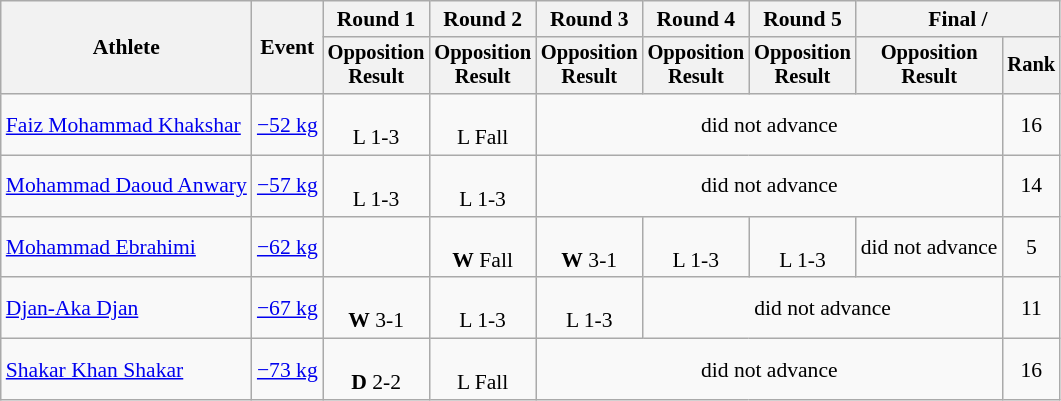<table class="wikitable" style="font-size:90%">
<tr>
<th rowspan="2">Athlete</th>
<th rowspan="2">Event</th>
<th>Round 1</th>
<th>Round 2</th>
<th>Round 3</th>
<th>Round 4</th>
<th>Round 5</th>
<th colspan=2>Final / </th>
</tr>
<tr style="font-size: 95%">
<th>Opposition<br>Result</th>
<th>Opposition<br>Result</th>
<th>Opposition<br>Result</th>
<th>Opposition<br>Result</th>
<th>Opposition<br>Result</th>
<th>Opposition<br>Result</th>
<th>Rank</th>
</tr>
<tr align=center>
<td align=left><a href='#'>Faiz Mohammad Khakshar</a></td>
<td align=left><a href='#'>−52 kg</a></td>
<td><br> L 1-3</td>
<td><br> L Fall</td>
<td colspan=4>did not advance</td>
<td>16</td>
</tr>
<tr align=center>
<td align=left><a href='#'>Mohammad Daoud Anwary</a></td>
<td align=left><a href='#'>−57 kg</a></td>
<td><br> L 1-3</td>
<td><br> L 1-3</td>
<td colspan=4>did not advance</td>
<td>14</td>
</tr>
<tr align=center>
<td align=left><a href='#'>Mohammad Ebrahimi</a></td>
<td align=left><a href='#'>−62 kg</a></td>
<td></td>
<td><br> <strong>W</strong> Fall</td>
<td><br> <strong>W</strong> 3-1</td>
<td><br> L 1-3</td>
<td><br> L 1-3</td>
<td colspan=1>did not advance</td>
<td>5</td>
</tr>
<tr align=center>
<td align=left><a href='#'>Djan-Aka Djan</a></td>
<td align=left><a href='#'>−67 kg</a></td>
<td><br> <strong>W</strong> 3-1</td>
<td><br> L 1-3</td>
<td><br> L 1-3</td>
<td colspan=3>did not advance</td>
<td>11</td>
</tr>
<tr align=center>
<td align=left><a href='#'>Shakar Khan Shakar</a></td>
<td align=left><a href='#'>−73 kg</a></td>
<td><br><strong>D</strong> 2-2</td>
<td><br> L Fall</td>
<td colspan=4>did not advance</td>
<td>16</td>
</tr>
</table>
